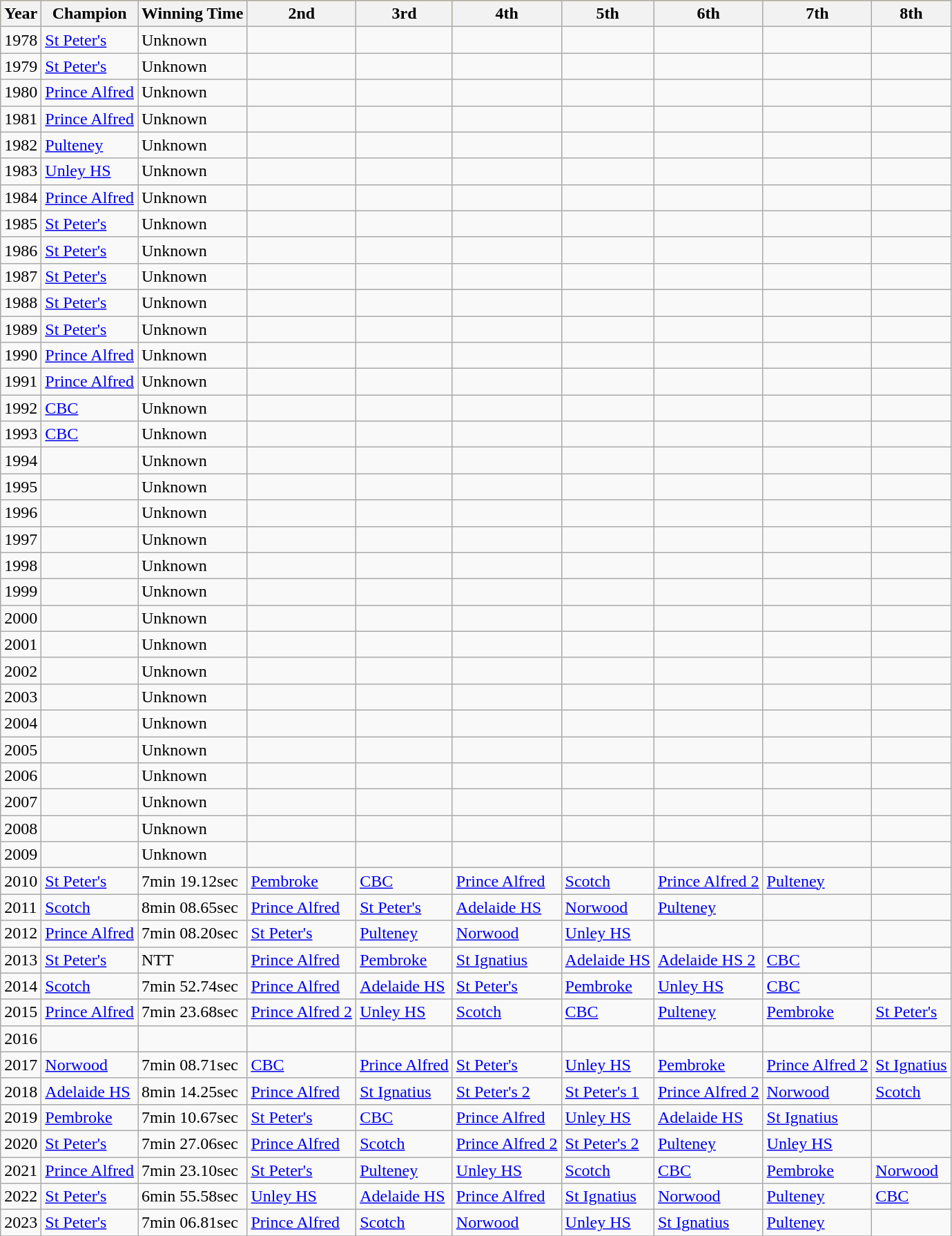<table class="wikitable sortable">
<tr style="background:#fc3;">
<th>Year</th>
<th>Champion</th>
<th>Winning Time</th>
<th>2nd</th>
<th>3rd</th>
<th>4th</th>
<th>5th</th>
<th>6th</th>
<th>7th</th>
<th>8th</th>
</tr>
<tr>
<td>1978</td>
<td><a href='#'>St Peter's</a></td>
<td>Unknown</td>
<td></td>
<td></td>
<td></td>
<td></td>
<td></td>
<td></td>
<td></td>
</tr>
<tr>
<td>1979</td>
<td><a href='#'>St Peter's</a></td>
<td>Unknown</td>
<td></td>
<td></td>
<td></td>
<td></td>
<td></td>
<td></td>
<td></td>
</tr>
<tr>
<td>1980</td>
<td><a href='#'>Prince Alfred</a></td>
<td>Unknown</td>
<td></td>
<td></td>
<td></td>
<td></td>
<td></td>
<td></td>
<td></td>
</tr>
<tr>
<td>1981</td>
<td><a href='#'>Prince Alfred</a></td>
<td>Unknown</td>
<td></td>
<td></td>
<td></td>
<td></td>
<td></td>
<td></td>
<td></td>
</tr>
<tr>
<td>1982</td>
<td><a href='#'>Pulteney</a></td>
<td>Unknown</td>
<td></td>
<td></td>
<td></td>
<td></td>
<td></td>
<td></td>
<td></td>
</tr>
<tr>
<td>1983</td>
<td><a href='#'>Unley HS</a></td>
<td>Unknown</td>
<td></td>
<td></td>
<td></td>
<td></td>
<td></td>
<td></td>
<td></td>
</tr>
<tr>
<td>1984</td>
<td><a href='#'>Prince Alfred</a></td>
<td>Unknown</td>
<td></td>
<td></td>
<td></td>
<td></td>
<td></td>
<td></td>
<td></td>
</tr>
<tr>
<td>1985</td>
<td><a href='#'>St Peter's</a></td>
<td>Unknown</td>
<td></td>
<td></td>
<td></td>
<td></td>
<td></td>
<td></td>
<td></td>
</tr>
<tr>
<td>1986</td>
<td><a href='#'>St Peter's</a></td>
<td>Unknown</td>
<td></td>
<td></td>
<td></td>
<td></td>
<td></td>
<td></td>
<td></td>
</tr>
<tr>
<td>1987</td>
<td><a href='#'>St Peter's</a></td>
<td>Unknown</td>
<td></td>
<td></td>
<td></td>
<td></td>
<td></td>
<td></td>
<td></td>
</tr>
<tr>
<td>1988</td>
<td><a href='#'>St Peter's</a></td>
<td>Unknown</td>
<td></td>
<td></td>
<td></td>
<td></td>
<td></td>
<td></td>
<td></td>
</tr>
<tr>
<td>1989</td>
<td><a href='#'>St Peter's</a></td>
<td>Unknown</td>
<td></td>
<td></td>
<td></td>
<td></td>
<td></td>
<td></td>
<td></td>
</tr>
<tr>
<td>1990</td>
<td><a href='#'>Prince Alfred</a></td>
<td>Unknown</td>
<td></td>
<td></td>
<td></td>
<td></td>
<td></td>
<td></td>
<td></td>
</tr>
<tr>
<td>1991</td>
<td><a href='#'>Prince Alfred</a></td>
<td>Unknown</td>
<td></td>
<td></td>
<td></td>
<td></td>
<td></td>
<td></td>
<td></td>
</tr>
<tr>
<td>1992</td>
<td><a href='#'>CBC</a></td>
<td>Unknown</td>
<td></td>
<td></td>
<td></td>
<td></td>
<td></td>
<td></td>
<td></td>
</tr>
<tr>
<td>1993</td>
<td><a href='#'>CBC</a></td>
<td>Unknown</td>
<td></td>
<td></td>
<td></td>
<td></td>
<td></td>
<td></td>
<td></td>
</tr>
<tr>
<td>1994</td>
<td></td>
<td>Unknown</td>
<td></td>
<td></td>
<td></td>
<td></td>
<td></td>
<td></td>
<td></td>
</tr>
<tr>
<td>1995</td>
<td></td>
<td>Unknown</td>
<td></td>
<td></td>
<td></td>
<td></td>
<td></td>
<td></td>
<td></td>
</tr>
<tr>
<td>1996</td>
<td></td>
<td>Unknown</td>
<td></td>
<td></td>
<td></td>
<td></td>
<td></td>
<td></td>
<td></td>
</tr>
<tr>
<td>1997</td>
<td></td>
<td>Unknown</td>
<td></td>
<td></td>
<td></td>
<td></td>
<td></td>
<td></td>
<td></td>
</tr>
<tr>
<td>1998</td>
<td></td>
<td>Unknown</td>
<td></td>
<td></td>
<td></td>
<td></td>
<td></td>
<td></td>
<td></td>
</tr>
<tr>
<td>1999</td>
<td></td>
<td>Unknown</td>
<td></td>
<td></td>
<td></td>
<td></td>
<td></td>
<td></td>
<td></td>
</tr>
<tr>
<td>2000</td>
<td></td>
<td>Unknown</td>
<td></td>
<td></td>
<td></td>
<td></td>
<td></td>
<td></td>
<td></td>
</tr>
<tr>
<td>2001</td>
<td></td>
<td>Unknown</td>
<td></td>
<td></td>
<td></td>
<td></td>
<td></td>
<td></td>
<td></td>
</tr>
<tr>
<td>2002</td>
<td></td>
<td>Unknown</td>
<td></td>
<td></td>
<td></td>
<td></td>
<td></td>
<td></td>
<td></td>
</tr>
<tr>
<td>2003</td>
<td></td>
<td>Unknown</td>
<td></td>
<td></td>
<td></td>
<td></td>
<td></td>
<td></td>
<td></td>
</tr>
<tr>
<td>2004</td>
<td></td>
<td>Unknown</td>
<td></td>
<td></td>
<td></td>
<td></td>
<td></td>
<td></td>
<td></td>
</tr>
<tr>
<td>2005</td>
<td></td>
<td>Unknown</td>
<td></td>
<td></td>
<td></td>
<td></td>
<td></td>
<td></td>
<td></td>
</tr>
<tr>
<td>2006</td>
<td></td>
<td>Unknown</td>
<td></td>
<td></td>
<td></td>
<td></td>
<td></td>
<td></td>
<td></td>
</tr>
<tr>
<td>2007</td>
<td></td>
<td>Unknown</td>
<td></td>
<td></td>
<td></td>
<td></td>
<td></td>
<td></td>
<td></td>
</tr>
<tr>
<td>2008</td>
<td></td>
<td>Unknown</td>
<td></td>
<td></td>
<td></td>
<td></td>
<td></td>
<td></td>
<td></td>
</tr>
<tr>
<td>2009</td>
<td></td>
<td>Unknown</td>
<td></td>
<td></td>
<td></td>
<td></td>
<td></td>
<td></td>
<td></td>
</tr>
<tr>
<td>2010</td>
<td><a href='#'>St Peter's</a></td>
<td>7min 19.12sec</td>
<td><a href='#'>Pembroke</a></td>
<td><a href='#'>CBC</a></td>
<td><a href='#'>Prince Alfred</a></td>
<td><a href='#'>Scotch</a></td>
<td><a href='#'>Prince Alfred 2</a></td>
<td><a href='#'>Pulteney</a></td>
<td></td>
</tr>
<tr>
<td>2011</td>
<td><a href='#'>Scotch</a></td>
<td>8min 08.65sec</td>
<td><a href='#'>Prince Alfred</a></td>
<td><a href='#'>St Peter's</a></td>
<td><a href='#'>Adelaide HS</a></td>
<td><a href='#'>Norwood</a></td>
<td><a href='#'>Pulteney</a></td>
<td></td>
<td></td>
</tr>
<tr>
<td>2012</td>
<td><a href='#'>Prince Alfred</a></td>
<td>7min 08.20sec</td>
<td><a href='#'>St Peter's</a></td>
<td><a href='#'>Pulteney</a></td>
<td><a href='#'>Norwood</a></td>
<td><a href='#'>Unley HS</a></td>
<td></td>
<td></td>
<td></td>
</tr>
<tr>
<td>2013</td>
<td><a href='#'>St Peter's</a></td>
<td>NTT</td>
<td><a href='#'>Prince Alfred</a></td>
<td><a href='#'>Pembroke</a></td>
<td><a href='#'>St Ignatius</a></td>
<td><a href='#'>Adelaide HS</a></td>
<td><a href='#'>Adelaide HS 2</a></td>
<td><a href='#'>CBC</a></td>
<td></td>
</tr>
<tr>
<td>2014</td>
<td><a href='#'>Scotch</a></td>
<td>7min 52.74sec</td>
<td><a href='#'>Prince Alfred</a></td>
<td><a href='#'>Adelaide HS</a></td>
<td><a href='#'>St Peter's</a></td>
<td><a href='#'>Pembroke</a></td>
<td><a href='#'>Unley HS</a></td>
<td><a href='#'>CBC</a></td>
<td></td>
</tr>
<tr>
<td>2015</td>
<td><a href='#'>Prince Alfred</a></td>
<td>7min 23.68sec</td>
<td><a href='#'>Prince Alfred 2</a></td>
<td><a href='#'>Unley HS</a></td>
<td><a href='#'>Scotch</a></td>
<td><a href='#'>CBC</a></td>
<td><a href='#'>Pulteney</a></td>
<td><a href='#'>Pembroke</a></td>
<td><a href='#'>St Peter's</a></td>
</tr>
<tr>
<td>2016</td>
<td></td>
<td></td>
<td></td>
<td></td>
<td></td>
<td></td>
<td></td>
<td></td>
<td></td>
</tr>
<tr>
<td>2017</td>
<td><a href='#'>Norwood</a></td>
<td>7min 08.71sec</td>
<td><a href='#'>CBC</a></td>
<td><a href='#'>Prince Alfred</a></td>
<td><a href='#'>St Peter's</a></td>
<td><a href='#'>Unley HS</a></td>
<td><a href='#'>Pembroke</a></td>
<td><a href='#'>Prince Alfred 2</a></td>
<td><a href='#'>St Ignatius</a></td>
</tr>
<tr>
<td>2018</td>
<td><a href='#'>Adelaide HS</a></td>
<td>8min 14.25sec</td>
<td><a href='#'>Prince Alfred</a></td>
<td><a href='#'>St Ignatius</a></td>
<td><a href='#'>St Peter's 2</a></td>
<td><a href='#'>St Peter's 1</a></td>
<td><a href='#'>Prince Alfred 2</a></td>
<td><a href='#'>Norwood</a></td>
<td><a href='#'>Scotch</a></td>
</tr>
<tr>
<td>2019</td>
<td><a href='#'>Pembroke</a></td>
<td>7min 10.67sec</td>
<td><a href='#'>St Peter's</a></td>
<td><a href='#'>CBC</a></td>
<td><a href='#'>Prince Alfred</a></td>
<td><a href='#'>Unley HS</a></td>
<td><a href='#'>Adelaide HS</a></td>
<td><a href='#'>St Ignatius</a></td>
<td></td>
</tr>
<tr>
<td>2020</td>
<td><a href='#'>St Peter's</a></td>
<td>7min 27.06sec</td>
<td><a href='#'>Prince Alfred</a></td>
<td><a href='#'>Scotch</a></td>
<td><a href='#'>Prince Alfred 2</a></td>
<td><a href='#'>St Peter's 2</a></td>
<td><a href='#'>Pulteney</a></td>
<td><a href='#'>Unley HS</a></td>
<td></td>
</tr>
<tr>
<td>2021</td>
<td><a href='#'>Prince Alfred</a></td>
<td>7min 23.10sec</td>
<td><a href='#'>St Peter's</a></td>
<td><a href='#'>Pulteney</a></td>
<td><a href='#'>Unley HS</a></td>
<td><a href='#'>Scotch</a></td>
<td><a href='#'>CBC</a></td>
<td><a href='#'>Pembroke</a></td>
<td><a href='#'>Norwood</a></td>
</tr>
<tr>
<td>2022</td>
<td><a href='#'>St Peter's</a></td>
<td>6min 55.58sec</td>
<td><a href='#'>Unley HS</a></td>
<td><a href='#'>Adelaide HS</a></td>
<td><a href='#'>Prince Alfred</a></td>
<td><a href='#'>St Ignatius</a></td>
<td><a href='#'>Norwood</a></td>
<td><a href='#'>Pulteney</a></td>
<td><a href='#'>CBC</a></td>
</tr>
<tr>
<td>2023</td>
<td><a href='#'>St Peter's</a></td>
<td>7min 06.81sec</td>
<td><a href='#'>Prince Alfred</a></td>
<td><a href='#'>Scotch</a></td>
<td><a href='#'>Norwood</a></td>
<td><a href='#'>Unley HS</a></td>
<td><a href='#'>St Ignatius</a></td>
<td><a href='#'>Pulteney</a></td>
</tr>
<tr>
</tr>
</table>
